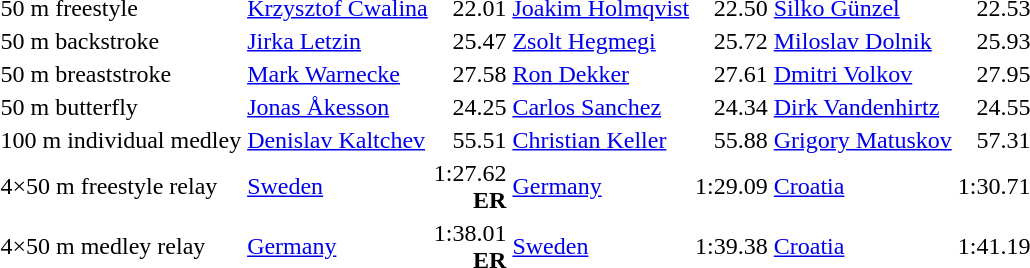<table>
<tr>
<td>50 m freestyle</td>
<td><a href='#'>Krzysztof Cwalina</a><br></td>
<td align="right">22.01</td>
<td><a href='#'>Joakim Holmqvist</a><br></td>
<td align="right">22.50</td>
<td><a href='#'>Silko Günzel</a><br></td>
<td align="right">22.53</td>
</tr>
<tr>
<td>50 m backstroke</td>
<td><a href='#'>Jirka Letzin</a><br></td>
<td align="right">25.47</td>
<td><a href='#'>Zsolt Hegmegi</a><br></td>
<td align="right">25.72</td>
<td><a href='#'>Miloslav Dolnik</a><br></td>
<td align="right">25.93</td>
</tr>
<tr>
<td>50 m breaststroke</td>
<td><a href='#'>Mark Warnecke</a><br></td>
<td align="right">27.58</td>
<td><a href='#'>Ron Dekker</a><br></td>
<td align="right">27.61</td>
<td><a href='#'>Dmitri Volkov</a><br></td>
<td align="right">27.95</td>
</tr>
<tr>
<td>50 m butterfly</td>
<td><a href='#'>Jonas Åkesson</a><br></td>
<td align="right">24.25</td>
<td><a href='#'>Carlos Sanchez</a><br></td>
<td align="right">24.34</td>
<td><a href='#'>Dirk Vandenhirtz</a><br></td>
<td align="right">24.55</td>
</tr>
<tr>
<td>100 m individual medley</td>
<td><a href='#'>Denislav Kaltchev</a><br></td>
<td align="right">55.51</td>
<td><a href='#'>Christian Keller</a><br></td>
<td align="right">55.88</td>
<td><a href='#'>Grigory Matuskov</a><br></td>
<td align="right">57.31</td>
</tr>
<tr>
<td>4×50 m freestyle relay</td>
<td><a href='#'>Sweden</a><br></td>
<td align="right">1:27.62<br><strong>ER</strong></td>
<td><a href='#'>Germany</a><br></td>
<td align="right">1:29.09</td>
<td><a href='#'>Croatia</a><br></td>
<td align="right">1:30.71</td>
</tr>
<tr>
<td>4×50 m medley relay</td>
<td><a href='#'>Germany</a><br></td>
<td align="right">1:38.01<br><strong>ER</strong></td>
<td><a href='#'>Sweden</a><br></td>
<td align="right">1:39.38</td>
<td><a href='#'>Croatia</a><br></td>
<td align="right">1:41.19</td>
</tr>
</table>
